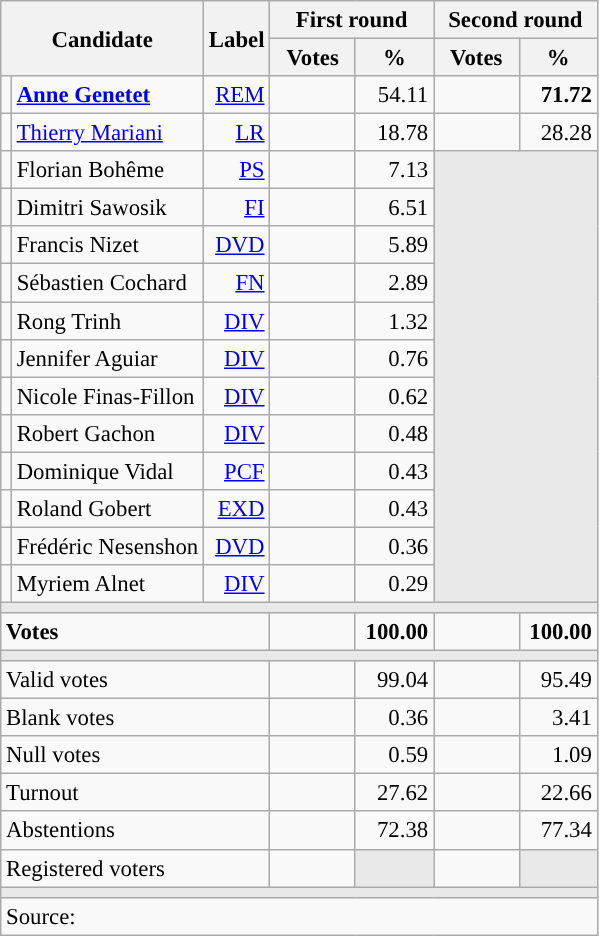<table class="wikitable" style="text-align:right;font-size:95%;">
<tr>
<th rowspan="2" colspan="2">Candidate</th>
<th rowspan="2">Label</th>
<th colspan="2">First round</th>
<th colspan="2">Second round</th>
</tr>
<tr>
<th style="width:50px;">Votes</th>
<th style="width:45px;">%</th>
<th style="width:50px;">Votes</th>
<th style="width:45px;">%</th>
</tr>
<tr>
<td style="color:inherit;background:"></td>
<td style="text-align:left;"><strong><a href='#'>Anne Genetet</a></strong></td>
<td><a href='#'>REM</a></td>
<td></td>
<td>54.11</td>
<td><strong></strong></td>
<td><strong>71.72</strong></td>
</tr>
<tr>
<td style="color:inherit;background:"></td>
<td style="text-align:left;"><a href='#'>Thierry Mariani</a></td>
<td><a href='#'>LR</a></td>
<td></td>
<td>18.78</td>
<td></td>
<td>28.28</td>
</tr>
<tr>
<td style="color:inherit;background:"></td>
<td style="text-align:left;">Florian Bohême</td>
<td><a href='#'>PS</a></td>
<td></td>
<td>7.13</td>
<td colspan="2" rowspan="12" style="background:#E9E9E9;"></td>
</tr>
<tr>
<td style="color:inherit;background:"></td>
<td style="text-align:left;">Dimitri Sawosik</td>
<td><a href='#'>FI</a></td>
<td></td>
<td>6.51</td>
</tr>
<tr>
<td style="color:inherit;background:"></td>
<td style="text-align:left;">Francis Nizet</td>
<td><a href='#'>DVD</a></td>
<td></td>
<td>5.89</td>
</tr>
<tr>
<td style="color:inherit;background:"></td>
<td style="text-align:left;">Sébastien Cochard</td>
<td><a href='#'>FN</a></td>
<td></td>
<td>2.89</td>
</tr>
<tr>
<td style="color:inherit;background:"></td>
<td style="text-align:left;">Rong Trinh</td>
<td><a href='#'>DIV</a></td>
<td></td>
<td>1.32</td>
</tr>
<tr>
<td style="color:inherit;background:"></td>
<td style="text-align:left;">Jennifer Aguiar</td>
<td><a href='#'>DIV</a></td>
<td></td>
<td>0.76</td>
</tr>
<tr>
<td style="color:inherit;background:"></td>
<td style="text-align:left;">Nicole Finas-Fillon</td>
<td><a href='#'>DIV</a></td>
<td></td>
<td>0.62</td>
</tr>
<tr>
<td style="color:inherit;background:"></td>
<td style="text-align:left;">Robert Gachon</td>
<td><a href='#'>DIV</a></td>
<td></td>
<td>0.48</td>
</tr>
<tr>
<td style="color:inherit;background:"></td>
<td style="text-align:left;">Dominique Vidal</td>
<td><a href='#'>PCF</a></td>
<td></td>
<td>0.43</td>
</tr>
<tr>
<td style="color:inherit;background:"></td>
<td style="text-align:left;">Roland Gobert</td>
<td><a href='#'>EXD</a></td>
<td></td>
<td>0.43</td>
</tr>
<tr>
<td style="color:inherit;background:"></td>
<td style="text-align:left;">Frédéric Nesenshon</td>
<td><a href='#'>DVD</a></td>
<td></td>
<td>0.36</td>
</tr>
<tr>
<td style="color:inherit;background:"></td>
<td style="text-align:left;">Myriem Alnet</td>
<td><a href='#'>DIV</a></td>
<td></td>
<td>0.29</td>
</tr>
<tr>
<td colspan="7" style="background:#E9E9E9;"></td>
</tr>
<tr style="font-weight:bold;">
<td colspan="3" style="text-align:left;">Votes</td>
<td></td>
<td>100.00</td>
<td></td>
<td>100.00</td>
</tr>
<tr>
<td colspan="7" style="background:#E9E9E9;"></td>
</tr>
<tr>
<td colspan="3" style="text-align:left;">Valid votes</td>
<td></td>
<td>99.04</td>
<td></td>
<td>95.49</td>
</tr>
<tr>
<td colspan="3" style="text-align:left;">Blank votes</td>
<td></td>
<td>0.36</td>
<td></td>
<td>3.41</td>
</tr>
<tr>
<td colspan="3" style="text-align:left;">Null votes</td>
<td></td>
<td>0.59</td>
<td></td>
<td>1.09</td>
</tr>
<tr>
<td colspan="3" style="text-align:left;">Turnout</td>
<td></td>
<td>27.62</td>
<td></td>
<td>22.66</td>
</tr>
<tr>
<td colspan="3" style="text-align:left;">Abstentions</td>
<td></td>
<td>72.38</td>
<td></td>
<td>77.34</td>
</tr>
<tr>
<td colspan="3" style="text-align:left;">Registered voters</td>
<td></td>
<td style="background:#E9E9E9;"></td>
<td></td>
<td style="background:#E9E9E9;"></td>
</tr>
<tr>
<td colspan="7" style="background:#E9E9E9;"></td>
</tr>
<tr>
<td colspan="7" style="text-align:left;">Source: </td>
</tr>
</table>
